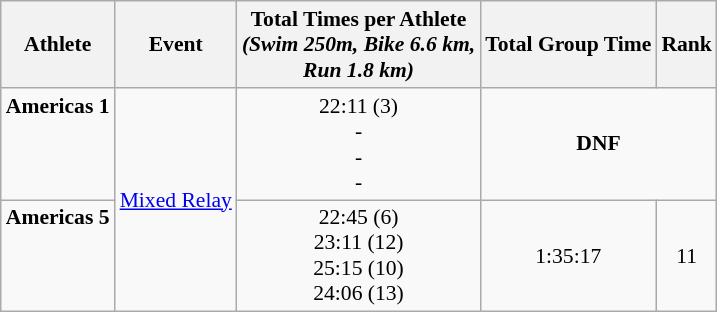<table class="wikitable" style="font-size:90%;">
<tr>
<th>Athlete</th>
<th>Event</th>
<th>Total Times per Athlete <br> <em>(Swim 250m, Bike 6.6 km, <br> Run 1.8 km)</em></th>
<th>Total Group Time</th>
<th>Rank</th>
</tr>
<tr align=center>
<td align=left><strong>Americas 1</strong><br><br><br><br></td>
<td rowspan=2 align=left><a href='#'>Mixed Relay</a></td>
<td valign=bottom>22:11 (3)<br>-<br>-<br>-</td>
<td colspan=2><strong>DNF</strong></td>
</tr>
<tr align=center>
<td align=left><strong>Americas 5</strong><br><br><br><br></td>
<td valign=bottom>22:45 (6)<br>23:11 (12)<br>25:15 (10)<br>24:06 (13)</td>
<td>1:35:17</td>
<td>11</td>
</tr>
</table>
